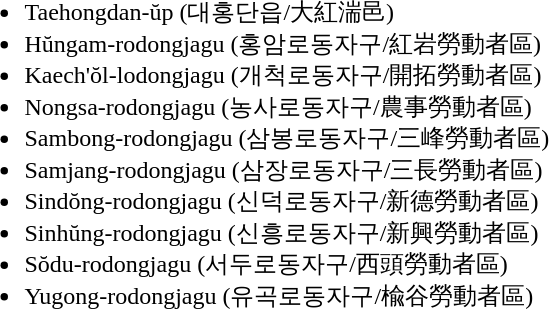<table>
<tr>
<td valign="top"><br><ul><li>Taehongdan-ŭp (대홍단읍/大紅湍邑)</li><li>Hŭngam-rodongjagu (홍암로동자구/紅岩勞動者區)</li><li>Kaech'ŏl-lodongjagu (개척로동자구/開拓勞動者區)</li><li>Nongsa-rodongjagu (농사로동자구/農事勞動者區)</li><li>Sambong-rodongjagu (삼봉로동자구/三峰勞動者區)</li><li>Samjang-rodongjagu (삼장로동자구/三長勞動者區)</li><li>Sindŏng-rodongjagu (신덕로동자구/新德勞動者區)</li><li>Sinhŭng-rodongjagu (신흥로동자구/新興勞動者區)</li><li>Sŏdu-rodongjagu (서두로동자구/西頭勞動者區)</li><li>Yugong-rodongjagu (유곡로동자구/楡谷勞動者區)</li></ul></td>
</tr>
</table>
